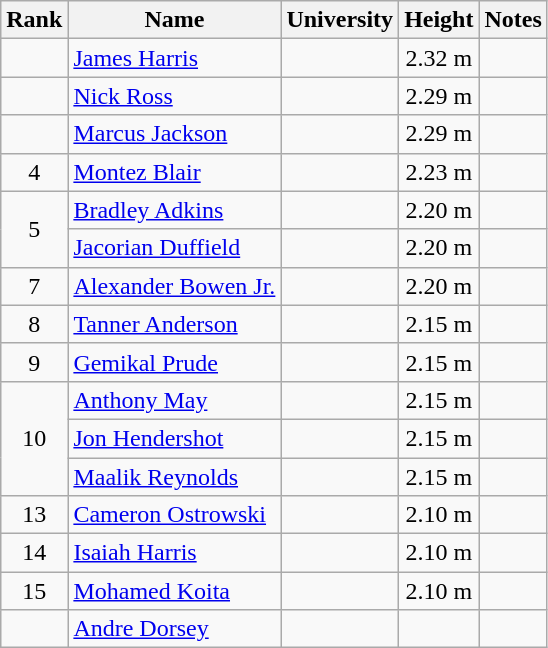<table class="wikitable sortable" style="text-align:center">
<tr>
<th>Rank</th>
<th>Name</th>
<th>University</th>
<th>Height</th>
<th>Notes</th>
</tr>
<tr>
<td></td>
<td align=left><a href='#'>James Harris</a></td>
<td></td>
<td>2.32 m</td>
<td></td>
</tr>
<tr>
<td></td>
<td align=left><a href='#'>Nick Ross</a></td>
<td></td>
<td>2.29 m</td>
<td></td>
</tr>
<tr>
<td></td>
<td align=left><a href='#'>Marcus Jackson</a></td>
<td></td>
<td>2.29 m</td>
<td></td>
</tr>
<tr>
<td>4</td>
<td align=left><a href='#'>Montez Blair</a></td>
<td></td>
<td>2.23 m</td>
<td></td>
</tr>
<tr>
<td rowspan=2>5</td>
<td align=left><a href='#'>Bradley Adkins</a></td>
<td></td>
<td>2.20 m</td>
<td></td>
</tr>
<tr>
<td align=left><a href='#'>Jacorian Duffield</a></td>
<td></td>
<td>2.20 m</td>
<td></td>
</tr>
<tr>
<td>7</td>
<td align=left><a href='#'>Alexander Bowen Jr.</a></td>
<td></td>
<td>2.20 m</td>
<td></td>
</tr>
<tr>
<td>8</td>
<td align=left><a href='#'>Tanner Anderson</a></td>
<td></td>
<td>2.15 m</td>
<td></td>
</tr>
<tr>
<td>9</td>
<td align=left><a href='#'>Gemikal Prude</a></td>
<td></td>
<td>2.15 m</td>
<td></td>
</tr>
<tr>
<td rowspan=3>10</td>
<td align=left><a href='#'>Anthony May</a></td>
<td></td>
<td>2.15 m</td>
<td></td>
</tr>
<tr>
<td align=left><a href='#'>Jon Hendershot</a></td>
<td></td>
<td>2.15 m</td>
<td></td>
</tr>
<tr>
<td align=left><a href='#'>Maalik Reynolds</a></td>
<td></td>
<td>2.15 m</td>
<td></td>
</tr>
<tr>
<td>13</td>
<td align=left><a href='#'>Cameron Ostrowski</a></td>
<td></td>
<td>2.10 m</td>
<td></td>
</tr>
<tr>
<td>14</td>
<td align=left><a href='#'>Isaiah Harris</a></td>
<td></td>
<td>2.10 m</td>
<td></td>
</tr>
<tr>
<td>15</td>
<td align=left><a href='#'>Mohamed Koita</a></td>
<td></td>
<td>2.10 m</td>
<td></td>
</tr>
<tr>
<td></td>
<td align=left><a href='#'>Andre Dorsey</a></td>
<td></td>
<td></td>
<td></td>
</tr>
</table>
